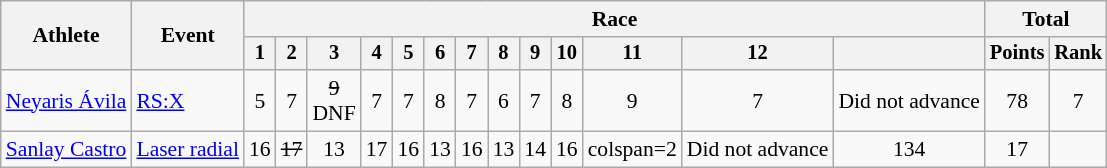<table class=wikitable style=font-size:90%;text-align:center>
<tr>
<th rowspan=2>Athlete</th>
<th rowspan=2>Event</th>
<th colspan=13>Race</th>
<th colspan=2>Total</th>
</tr>
<tr style=font-size:95%>
<th>1</th>
<th>2</th>
<th>3</th>
<th>4</th>
<th>5</th>
<th>6</th>
<th>7</th>
<th>8</th>
<th>9</th>
<th>10</th>
<th>11</th>
<th>12</th>
<th></th>
<th>Points</th>
<th>Rank</th>
</tr>
<tr>
<td align=left><a href='#'>Neyaris Ávila</a></td>
<td align=left><a href='#'>RS:X</a></td>
<td>5</td>
<td>7</td>
<td><s>9</s><br>DNF</td>
<td>7</td>
<td>7</td>
<td>8</td>
<td>7</td>
<td>6</td>
<td>7</td>
<td>8</td>
<td>9</td>
<td>7</td>
<td>Did not advance</td>
<td>78</td>
<td>7</td>
</tr>
<tr>
<td align=left><a href='#'>Sanlay Castro</a></td>
<td align=left><a href='#'>Laser radial</a></td>
<td>16</td>
<td><s>17</s></td>
<td>13</td>
<td>17</td>
<td>16</td>
<td>13</td>
<td>16</td>
<td>13</td>
<td>14</td>
<td>16</td>
<td>colspan=2 </td>
<td>Did not advance</td>
<td>134</td>
<td>17</td>
</tr>
</table>
